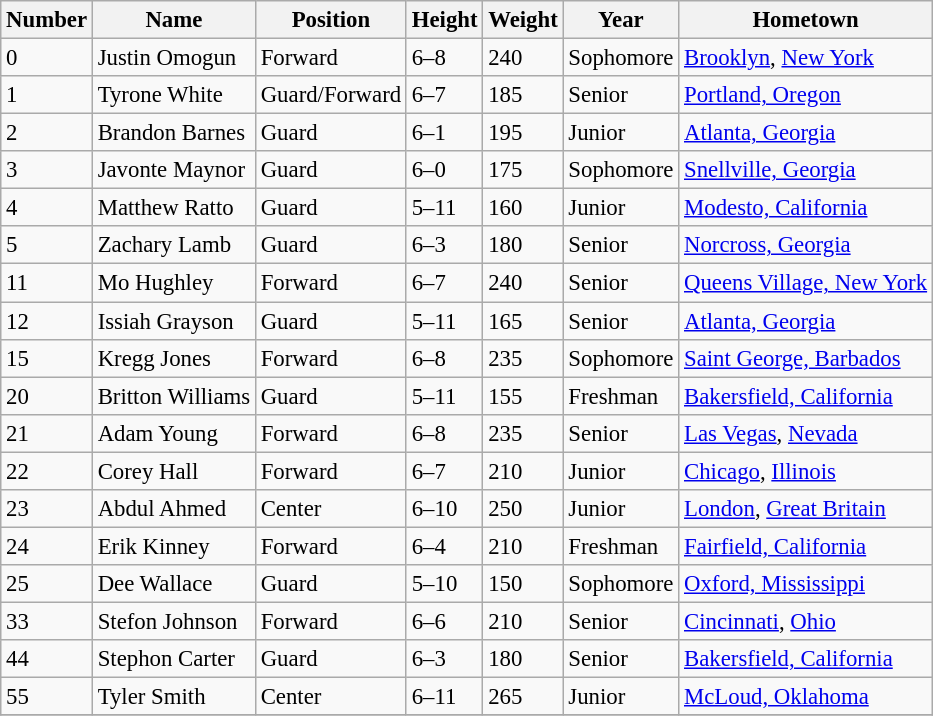<table class="wikitable" style="font-size: 95%;">
<tr>
<th>Number</th>
<th>Name</th>
<th>Position</th>
<th>Height</th>
<th>Weight</th>
<th>Year</th>
<th>Hometown</th>
</tr>
<tr>
<td>0</td>
<td>Justin Omogun</td>
<td>Forward</td>
<td>6–8</td>
<td>240</td>
<td>Sophomore</td>
<td><a href='#'>Brooklyn</a>, <a href='#'>New York</a></td>
</tr>
<tr>
<td>1</td>
<td>Tyrone White</td>
<td>Guard/Forward</td>
<td>6–7</td>
<td>185</td>
<td>Senior</td>
<td><a href='#'>Portland, Oregon</a></td>
</tr>
<tr>
<td>2</td>
<td>Brandon Barnes</td>
<td>Guard</td>
<td>6–1</td>
<td>195</td>
<td>Junior</td>
<td><a href='#'>Atlanta, Georgia</a></td>
</tr>
<tr>
<td>3</td>
<td>Javonte Maynor</td>
<td>Guard</td>
<td>6–0</td>
<td>175</td>
<td>Sophomore</td>
<td><a href='#'>Snellville, Georgia</a></td>
</tr>
<tr>
<td>4</td>
<td>Matthew Ratto</td>
<td>Guard</td>
<td>5–11</td>
<td>160</td>
<td>Junior</td>
<td><a href='#'>Modesto, California</a></td>
</tr>
<tr>
<td>5</td>
<td>Zachary Lamb</td>
<td>Guard</td>
<td>6–3</td>
<td>180</td>
<td>Senior</td>
<td><a href='#'>Norcross, Georgia</a></td>
</tr>
<tr>
<td>11</td>
<td>Mo Hughley</td>
<td>Forward</td>
<td>6–7</td>
<td>240</td>
<td>Senior</td>
<td><a href='#'>Queens Village, New York</a></td>
</tr>
<tr>
<td>12</td>
<td>Issiah Grayson</td>
<td>Guard</td>
<td>5–11</td>
<td>165</td>
<td>Senior</td>
<td><a href='#'>Atlanta, Georgia</a></td>
</tr>
<tr>
<td>15</td>
<td>Kregg Jones</td>
<td>Forward</td>
<td>6–8</td>
<td>235</td>
<td>Sophomore</td>
<td><a href='#'>Saint George, Barbados</a></td>
</tr>
<tr>
<td>20</td>
<td>Britton Williams</td>
<td>Guard</td>
<td>5–11</td>
<td>155</td>
<td>Freshman</td>
<td><a href='#'>Bakersfield, California</a></td>
</tr>
<tr>
<td>21</td>
<td>Adam Young</td>
<td>Forward</td>
<td>6–8</td>
<td>235</td>
<td>Senior</td>
<td><a href='#'>Las Vegas</a>, <a href='#'>Nevada</a></td>
</tr>
<tr>
<td>22</td>
<td>Corey Hall</td>
<td>Forward</td>
<td>6–7</td>
<td>210</td>
<td>Junior</td>
<td><a href='#'>Chicago</a>, <a href='#'>Illinois</a></td>
</tr>
<tr>
<td>23</td>
<td>Abdul Ahmed</td>
<td>Center</td>
<td>6–10</td>
<td>250</td>
<td>Junior</td>
<td><a href='#'>London</a>, <a href='#'>Great Britain</a></td>
</tr>
<tr>
<td>24</td>
<td>Erik Kinney</td>
<td>Forward</td>
<td>6–4</td>
<td>210</td>
<td>Freshman</td>
<td><a href='#'>Fairfield, California</a></td>
</tr>
<tr>
<td>25</td>
<td>Dee Wallace</td>
<td>Guard</td>
<td>5–10</td>
<td>150</td>
<td>Sophomore</td>
<td><a href='#'>Oxford, Mississippi</a></td>
</tr>
<tr>
<td>33</td>
<td>Stefon Johnson</td>
<td>Forward</td>
<td>6–6</td>
<td>210</td>
<td>Senior</td>
<td><a href='#'>Cincinnati</a>, <a href='#'>Ohio</a></td>
</tr>
<tr>
<td>44</td>
<td>Stephon Carter</td>
<td>Guard</td>
<td>6–3</td>
<td>180</td>
<td>Senior</td>
<td><a href='#'>Bakersfield, California</a></td>
</tr>
<tr>
<td>55</td>
<td>Tyler Smith</td>
<td>Center</td>
<td>6–11</td>
<td>265</td>
<td>Junior</td>
<td><a href='#'>McLoud, Oklahoma</a></td>
</tr>
<tr>
</tr>
</table>
